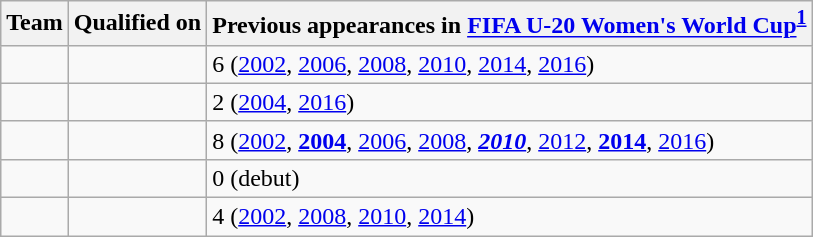<table class="wikitable sortable">
<tr>
<th>Team</th>
<th>Qualified on</th>
<th data-sort-type="number">Previous appearances in <a href='#'>FIFA U-20 Women's World Cup</a><sup><strong><a href='#'>1</a></strong></sup></th>
</tr>
<tr>
<td></td>
<td></td>
<td>6 (<a href='#'>2002</a>, <a href='#'>2006</a>, <a href='#'>2008</a>, <a href='#'>2010</a>, <a href='#'>2014</a>, <a href='#'>2016</a>)</td>
</tr>
<tr>
<td></td>
<td></td>
<td>2 (<a href='#'>2004</a>, <a href='#'>2016</a>)</td>
</tr>
<tr>
<td></td>
<td></td>
<td>8 (<a href='#'>2002</a>, <strong><a href='#'>2004</a></strong>, <a href='#'>2006</a>, <a href='#'>2008</a>, <strong><em><a href='#'>2010</a></em></strong>, <a href='#'>2012</a>, <strong><a href='#'>2014</a></strong>, <a href='#'>2016</a>)</td>
</tr>
<tr>
<td></td>
<td></td>
<td>0 (debut)</td>
</tr>
<tr>
<td></td>
<td></td>
<td>4 (<a href='#'>2002</a>, <a href='#'>2008</a>, <a href='#'>2010</a>, <a href='#'>2014</a>)</td>
</tr>
</table>
